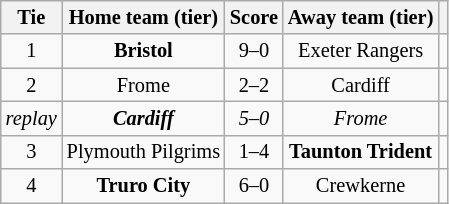<table class="wikitable" style="text-align:center; font-size:85%">
<tr>
<th>Tie</th>
<th>Home team (tier)</th>
<th>Score</th>
<th>Away team (tier)</th>
<th></th>
</tr>
<tr>
<td align="center">1</td>
<td><strong>Bristol</strong></td>
<td align="center">9–0</td>
<td>Exeter Rangers</td>
<td></td>
</tr>
<tr>
<td align="center">2</td>
<td>Frome</td>
<td align="center">2–2 </td>
<td>Cardiff</td>
<td></td>
</tr>
<tr>
<td align="center"><em>replay</em></td>
<td><strong><em>Cardiff</em></strong></td>
<td align="center"><em>5–0</em></td>
<td><em>Frome</em></td>
<td></td>
</tr>
<tr>
<td align="center">3</td>
<td>Plymouth Pilgrims</td>
<td align="center">1–4</td>
<td><strong>Taunton Trident</strong></td>
<td></td>
</tr>
<tr>
<td align="center">4</td>
<td><strong>Truro City</strong></td>
<td align="center">6–0</td>
<td>Crewkerne</td>
<td></td>
</tr>
</table>
